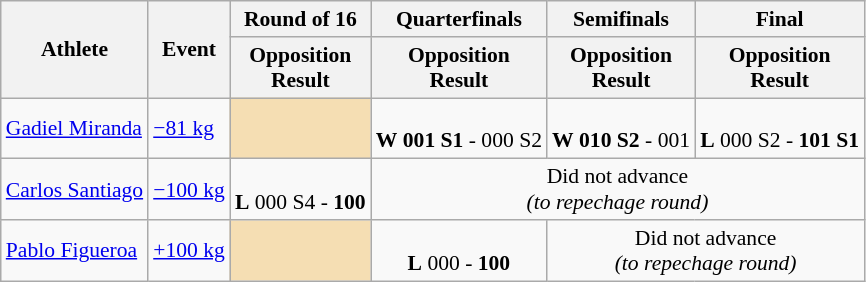<table class="wikitable" style="font-size:90%">
<tr>
<th rowspan="2">Athlete</th>
<th rowspan="2">Event</th>
<th>Round of 16</th>
<th>Quarterfinals</th>
<th>Semifinals</th>
<th>Final</th>
</tr>
<tr>
<th>Opposition<br>Result</th>
<th>Opposition<br>Result</th>
<th>Opposition<br>Result</th>
<th>Opposition<br>Result</th>
</tr>
<tr>
<td><a href='#'>Gadiel Miranda</a></td>
<td><a href='#'>−81 kg</a></td>
<td align="center" bgcolor=wheat></td>
<td align=center><br><strong>W</strong> <strong>001 S1</strong> - 000 S2</td>
<td align=center><br><strong>W</strong> <strong>010 S2</strong> - 001</td>
<td align=center><br><strong>L</strong> 000 S2 - <strong>101 S1</strong><br></td>
</tr>
<tr>
<td><a href='#'>Carlos Santiago</a></td>
<td><a href='#'>−100 kg</a></td>
<td align=center><br><strong>L</strong> 000 S4 - <strong>100</strong></td>
<td align=center colspan="5">Did not advance<br><em>(to repechage round)</em></td>
</tr>
<tr>
<td><a href='#'>Pablo Figueroa</a></td>
<td><a href='#'>+100 kg</a></td>
<td align="center" bgcolor=wheat></td>
<td align=center><br><strong>L</strong> 000 - <strong>100</strong></td>
<td align=center colspan="5">Did not advance<br><em>(to repechage round)</em></td>
</tr>
</table>
